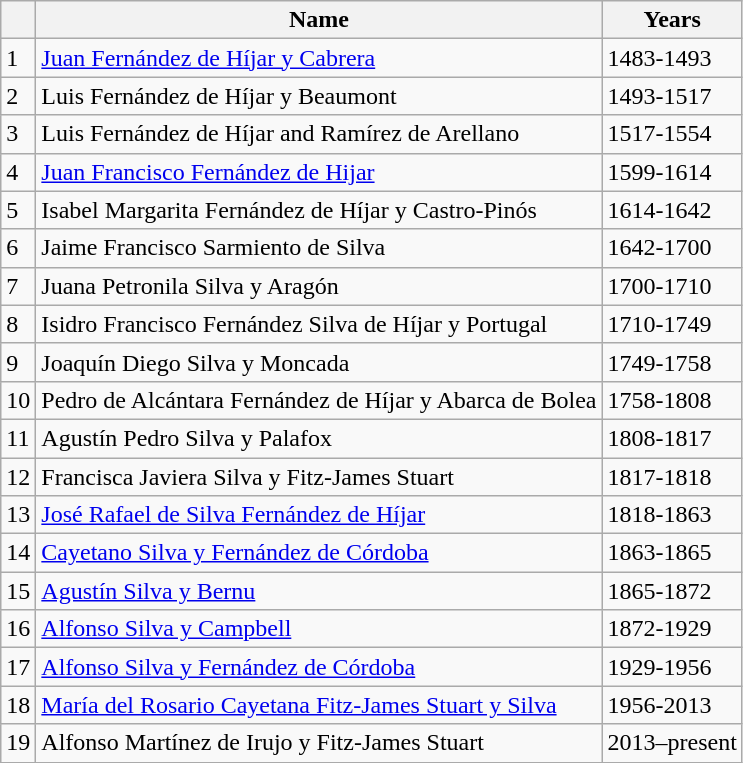<table class="wikitable">
<tr>
<th></th>
<th>Name</th>
<th>Years</th>
</tr>
<tr>
<td>1</td>
<td><a href='#'>Juan Fernández de Híjar y Cabrera</a></td>
<td>1483-1493</td>
</tr>
<tr>
<td>2</td>
<td>Luis Fernández de Híjar y Beaumont</td>
<td>1493-1517</td>
</tr>
<tr>
<td>3</td>
<td>Luis Fernández de Híjar and Ramírez de Arellano</td>
<td>1517-1554</td>
</tr>
<tr>
<td>4</td>
<td><a href='#'>Juan Francisco Fernández de Hijar</a></td>
<td>1599-1614</td>
</tr>
<tr>
<td>5</td>
<td>Isabel Margarita Fernández de Híjar y Castro-Pinós</td>
<td>1614-1642</td>
</tr>
<tr>
<td>6</td>
<td Jaime Fernández de Híjar>Jaime Francisco Sarmiento de Silva</td>
<td>1642-1700</td>
</tr>
<tr>
<td>7</td>
<td>Juana Petronila Silva y Aragón</td>
<td>1700-1710</td>
</tr>
<tr>
<td>8</td>
<td>Isidro Francisco Fernández Silva de Híjar y Portugal</td>
<td>1710-1749</td>
</tr>
<tr>
<td>9</td>
<td>Joaquín Diego Silva y Moncada</td>
<td>1749-1758</td>
</tr>
<tr>
<td>10</td>
<td>Pedro de Alcántara Fernández de Híjar y Abarca de Bolea</td>
<td>1758-1808</td>
</tr>
<tr>
<td>11</td>
<td>Agustín Pedro Silva y Palafox</td>
<td>1808-1817</td>
</tr>
<tr>
<td>12</td>
<td>Francisca Javiera Silva y Fitz-James Stuart</td>
<td>1817-1818</td>
</tr>
<tr>
<td>13</td>
<td><a href='#'>José Rafael de Silva Fernández de Híjar</a></td>
<td>1818-1863</td>
</tr>
<tr>
<td>14</td>
<td><a href='#'>Cayetano Silva y Fernández de Córdoba</a></td>
<td>1863-1865</td>
</tr>
<tr>
<td>15</td>
<td><a href='#'>Agustín Silva y Bernu</a></td>
<td>1865-1872</td>
</tr>
<tr>
<td>16</td>
<td><a href='#'>Alfonso Silva y Campbell</a></td>
<td>1872-1929</td>
</tr>
<tr>
<td>17</td>
<td><a href='#'>Alfonso Silva y Fernández de Córdoba</a></td>
<td>1929-1956</td>
</tr>
<tr>
<td>18</td>
<td><a href='#'>María del Rosario Cayetana Fitz-James Stuart y Silva</a></td>
<td>1956-2013</td>
</tr>
<tr>
<td>19</td>
<td>Alfonso Martínez de Irujo y Fitz-James Stuart</td>
<td>2013–present</td>
</tr>
</table>
